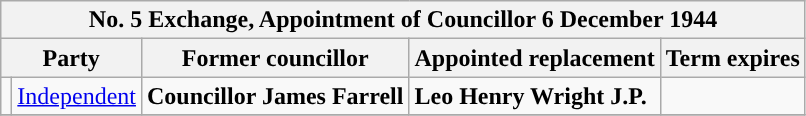<table class="wikitable">
<tr>
<th colspan="5"><strong>No. 5 Exchange, Appointment of Councillor 6 December 1944</strong></th>
</tr>
<tr>
<th colspan="2">Party</th>
<th>Former councillor</th>
<th>Appointed replacement</th>
<th>Term expires</th>
</tr>
<tr>
<td style="background-color:"></td>
<td><a href='#'>Independent</a></td>
<td><strong>Councillor James Farrell</strong></td>
<td><strong>Leo Henry Wright J.P.</strong></td>
<td></td>
</tr>
<tr>
</tr>
</table>
